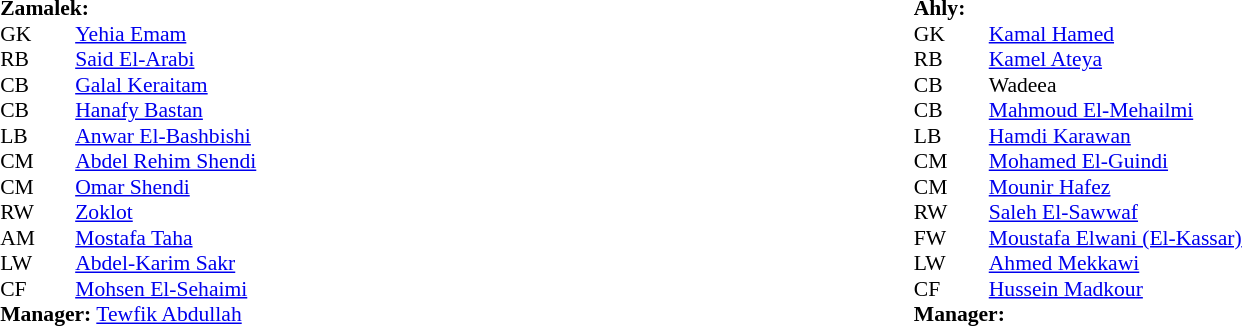<table width="100%">
<tr>
<td valign="top" width="50%"><br><table style="font-size: 90%" cellspacing="0" cellpadding="0" align=center>
<tr>
<td colspan=4><strong>Zamalek:</strong></td>
</tr>
<tr>
<th width="25"></th>
<th width="25"></th>
</tr>
<tr>
<td>GK</td>
<td><strong></strong></td>
<td> <a href='#'>Yehia Emam</a></td>
</tr>
<tr>
<td>RB</td>
<td><strong></strong></td>
<td> <a href='#'>Said El-Arabi</a></td>
</tr>
<tr>
<td>CB</td>
<td><strong></strong></td>
<td> <a href='#'>Galal Keraitam</a></td>
</tr>
<tr>
<td>CB</td>
<td><strong></strong></td>
<td> <a href='#'>Hanafy Bastan</a></td>
</tr>
<tr>
<td>LB</td>
<td><strong></strong></td>
<td> <a href='#'>Anwar El-Bashbishi</a></td>
</tr>
<tr>
<td>CM</td>
<td><strong></strong></td>
<td> <a href='#'>Abdel Rehim Shendi</a></td>
</tr>
<tr>
<td>CM</td>
<td><strong></strong></td>
<td> <a href='#'>Omar Shendi</a></td>
</tr>
<tr>
<td>RW</td>
<td><strong></strong></td>
<td> <a href='#'>Zoklot</a></td>
</tr>
<tr>
<td>AM</td>
<td><strong></strong></td>
<td> <a href='#'>Mostafa Taha</a></td>
</tr>
<tr>
<td>LW</td>
<td><strong></strong></td>
<td> <a href='#'>Abdel-Karim Sakr</a></td>
</tr>
<tr>
<td>CF</td>
<td><strong></strong></td>
<td> <a href='#'>Mohsen El-Sehaimi</a></td>
</tr>
<tr>
<td colspan=3><strong>Manager:</strong> <a href='#'>Tewfik Abdullah</a></td>
</tr>
<tr>
<td colspan=3></td>
</tr>
</table>
</td>
<td valign="top"></td>
<td valign="top" width="50%"><br><table style="font-size: 90%" cellspacing="0" cellpadding="0" align="center">
<tr>
<td colspan=4><strong>Ahly:</strong></td>
</tr>
<tr>
<th width=25></th>
<th width=25></th>
</tr>
<tr>
<td>GK</td>
<td><strong></strong></td>
<td> <a href='#'>Kamal Hamed</a></td>
</tr>
<tr>
<td>RB</td>
<td><strong></strong></td>
<td> <a href='#'>Kamel Ateya</a></td>
</tr>
<tr>
<td>CB</td>
<td><strong></strong></td>
<td> Wadeea</td>
</tr>
<tr>
<td>CB</td>
<td><strong></strong></td>
<td> <a href='#'>Mahmoud El-Mehailmi</a></td>
</tr>
<tr>
<td>LB</td>
<td><strong></strong></td>
<td> <a href='#'>Hamdi Karawan</a></td>
</tr>
<tr>
<td>CM</td>
<td><strong></strong></td>
<td> <a href='#'>Mohamed El-Guindi</a></td>
</tr>
<tr>
<td>CM</td>
<td><strong></strong></td>
<td> <a href='#'>Mounir Hafez</a></td>
</tr>
<tr>
<td>RW</td>
<td><strong></strong></td>
<td> <a href='#'>Saleh El-Sawwaf</a></td>
</tr>
<tr>
<td>FW</td>
<td><strong></strong></td>
<td> <a href='#'>Moustafa Elwani (El-Kassar)</a></td>
</tr>
<tr>
<td>LW</td>
<td><strong></strong></td>
<td> <a href='#'>Ahmed Mekkawi</a></td>
</tr>
<tr>
<td>CF</td>
<td><strong></strong></td>
<td> <a href='#'>Hussein Madkour</a></td>
</tr>
<tr>
<td colspan=3><strong>Manager:</strong></td>
</tr>
<tr>
<td colspan=3></td>
</tr>
</table>
</td>
</tr>
</table>
